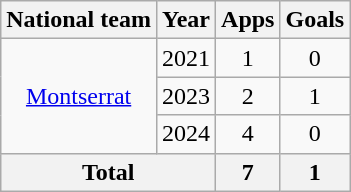<table class="wikitable" style="text-align:center">
<tr>
<th>National team</th>
<th>Year</th>
<th>Apps</th>
<th>Goals</th>
</tr>
<tr>
<td rowspan="3"><a href='#'>Montserrat</a></td>
<td>2021</td>
<td>1</td>
<td>0</td>
</tr>
<tr>
<td>2023</td>
<td>2</td>
<td>1</td>
</tr>
<tr>
<td>2024</td>
<td>4</td>
<td>0</td>
</tr>
<tr>
<th colspan="2">Total</th>
<th>7</th>
<th>1</th>
</tr>
</table>
